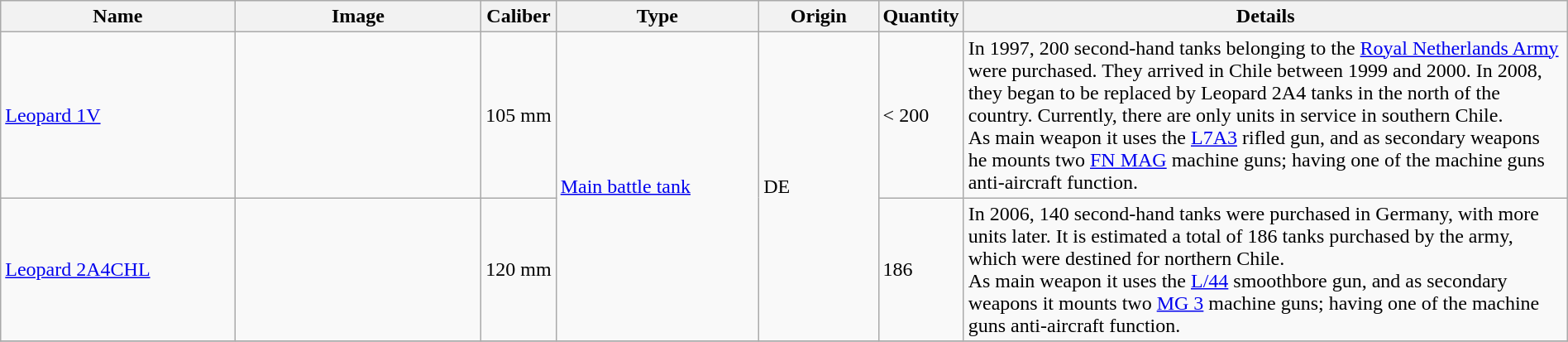<table class="wikitable" border="0" style="width:100%">
<tr>
<th style="text-align: center; width:16%;">Name</th>
<th style="text-align: center; width:17%;">Image</th>
<th><strong>Caliber</strong></th>
<th style="text-align: center; width:14%;">Type</th>
<th style="text-align: center; width:8%;">Origin</th>
<th><strong>Quantity</strong></th>
<th style="text-align: center; width:42%;">Details</th>
</tr>
<tr>
<td><a href='#'>Leopard 1V</a></td>
<td></td>
<td>105 mm</td>
<td rowspan="2"><a href='#'>Main battle tank</a></td>
<td rowspan="2"> DE</td>
<td>< 200</td>
<td>In 1997, 200 second-hand tanks belonging to the <a href='#'>Royal Netherlands Army</a> were purchased. They arrived in Chile between 1999 and 2000. In 2008, they began to be replaced by Leopard 2A4 tanks in the north of the country. Currently, there are only units in service in southern Chile.<br>As main weapon it uses the <a href='#'>L7A3</a> rifled gun, and as secondary weapons he mounts two <a href='#'>FN MAG</a> machine guns; having one of the machine guns anti-aircraft function.</td>
</tr>
<tr>
<td><a href='#'>Leopard 2A4CHL</a></td>
<td></td>
<td>120 mm</td>
<td>186</td>
<td>In 2006, 140 second-hand tanks were purchased in Germany, with more units later. It is estimated a total of 186 tanks purchased by the army, which were destined for northern Chile.<br>As main weapon it uses the <a href='#'>L/44</a> smoothbore gun, and as secondary weapons it mounts two <a href='#'>MG 3</a> machine guns; having one of the machine guns anti-aircraft function.</td>
</tr>
<tr>
</tr>
</table>
